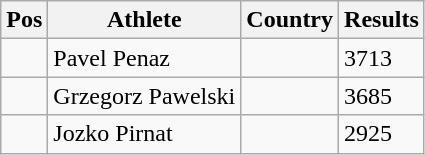<table class="wikitable wikble">
<tr>
<th>Pos</th>
<th>Athlete</th>
<th>Country</th>
<th>Results</th>
</tr>
<tr>
<td align="center"></td>
<td>Pavel Penaz</td>
<td></td>
<td>3713</td>
</tr>
<tr>
<td align="center"></td>
<td>Grzegorz Pawelski</td>
<td></td>
<td>3685</td>
</tr>
<tr>
<td align="center"></td>
<td>Jozko Pirnat</td>
<td></td>
<td>2925</td>
</tr>
</table>
